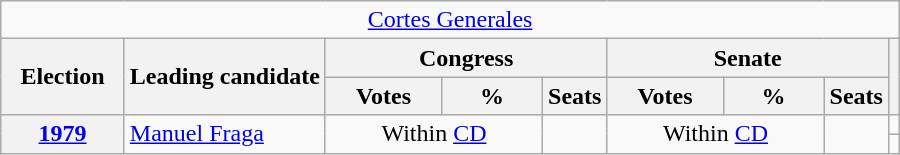<table class="wikitable" style="text-align:right;">
<tr>
<td colspan="9" align="center"><a href='#'>Cortes Generales</a></td>
</tr>
<tr>
<th rowspan="2" style="width:75px;">Election</th>
<th rowspan="2">Leading candidate</th>
<th colspan="3">Congress</th>
<th colspan="3">Senate</th>
<th rowspan="2"></th>
</tr>
<tr>
<th style="width:70px;">Votes</th>
<th style="width:60px;">%</th>
<th>Seats</th>
<th style="width:70px;">Votes</th>
<th style="width:60px;">%</th>
<th>Seats</th>
</tr>
<tr>
<th rowspan="2"><a href='#'>1979</a></th>
<td rowspan="2" style="text-align:left;"><a href='#'>Manuel Fraga</a></td>
<td rowspan="2" colspan="2" style="text-align:center;">Within <a href='#'>CD</a></td>
<td rowspan="2"></td>
<td rowspan="2" colspan="2" style="text-align:center;">Within <a href='#'>CD</a></td>
<td rowspan="2"></td>
<td></td>
</tr>
<tr>
<td></td>
</tr>
</table>
